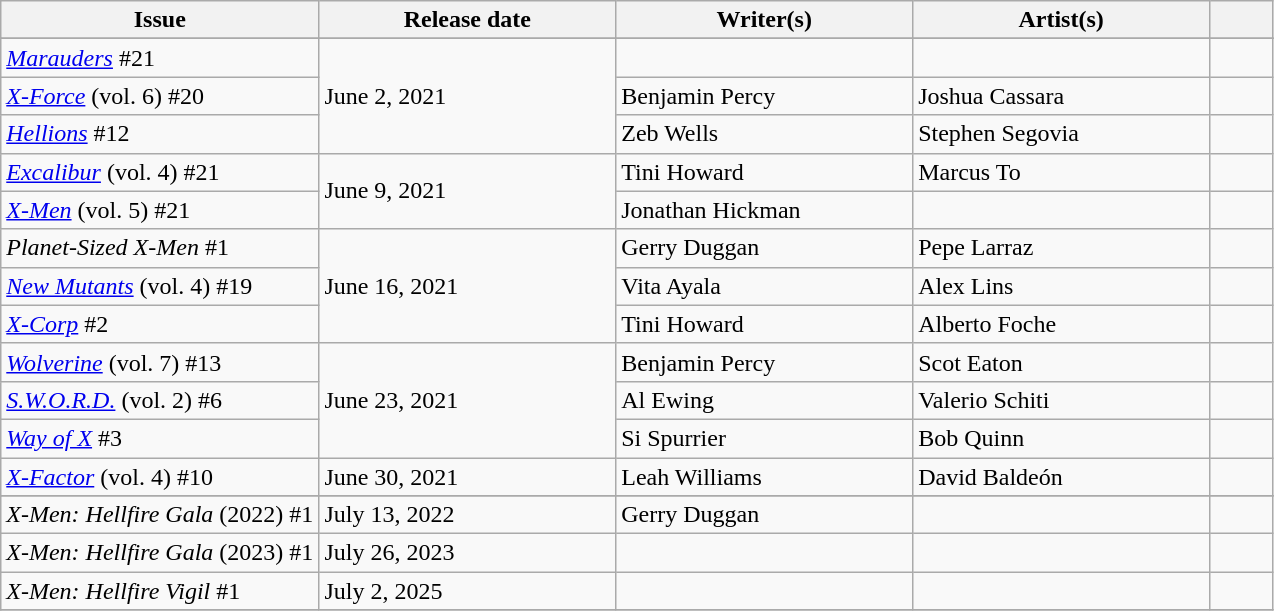<table class="wikitable">
<tr>
<th style="width: 25%;">Issue</th>
<th style="width: 100pt;">Release date</th>
<th style="width: 100pt;">Writer(s)</th>
<th style="width: 100pt;">Artist(s)</th>
<th style="width: 5%;"></th>
</tr>
<tr>
</tr>
<tr>
<td><em><a href='#'>Marauders</a></em> #21</td>
<td rowspan="3">June 2, 2021</td>
<td></td>
<td></td>
<td></td>
</tr>
<tr>
<td><em><a href='#'>X-Force</a></em> (vol. 6) #20</td>
<td>Benjamin Percy</td>
<td>Joshua Cassara</td>
<td></td>
</tr>
<tr>
<td><em><a href='#'>Hellions</a></em> #12</td>
<td>Zeb Wells</td>
<td>Stephen Segovia</td>
<td></td>
</tr>
<tr>
<td><em><a href='#'>Excalibur</a></em> (vol. 4) #21</td>
<td rowspan="2">June 9, 2021</td>
<td>Tini Howard</td>
<td>Marcus To</td>
<td></td>
</tr>
<tr>
<td><em><a href='#'>X-Men</a></em> (vol. 5) #21</td>
<td>Jonathan Hickman</td>
<td></td>
<td></td>
</tr>
<tr>
<td><em>Planet-Sized X-Men</em> #1</td>
<td rowspan="3">June 16, 2021</td>
<td>Gerry Duggan</td>
<td>Pepe Larraz</td>
<td></td>
</tr>
<tr>
<td><em><a href='#'>New Mutants</a></em> (vol. 4) #19</td>
<td>Vita Ayala</td>
<td>Alex Lins</td>
<td></td>
</tr>
<tr>
<td><em><a href='#'>X-Corp</a></em> #2</td>
<td>Tini Howard</td>
<td>Alberto Foche</td>
<td></td>
</tr>
<tr>
<td><em><a href='#'>Wolverine</a></em> (vol. 7) #13</td>
<td rowspan="3">June 23, 2021</td>
<td>Benjamin Percy</td>
<td>Scot Eaton</td>
<td></td>
</tr>
<tr>
<td><em><a href='#'>S.W.O.R.D.</a></em> (vol. 2) #6</td>
<td>Al Ewing</td>
<td>Valerio Schiti</td>
<td></td>
</tr>
<tr>
<td><em><a href='#'>Way of X</a></em> #3</td>
<td>Si Spurrier</td>
<td>Bob Quinn</td>
<td></td>
</tr>
<tr>
<td><em><a href='#'>X-Factor</a></em> (vol. 4) #10</td>
<td>June 30, 2021</td>
<td>Leah Williams</td>
<td>David Baldeón</td>
<td></td>
</tr>
<tr>
</tr>
<tr>
<td><em>X-Men: Hellfire Gala</em> (2022) #1</td>
<td>July 13, 2022</td>
<td>Gerry Duggan</td>
<td></td>
<td></td>
</tr>
<tr>
<td><em>X-Men: Hellfire Gala</em> (2023) #1</td>
<td>July 26, 2023</td>
<td></td>
<td></td>
<td></td>
</tr>
<tr>
<td><em>X-Men: Hellfire Vigil</em> #1</td>
<td>July 2, 2025</td>
<td></td>
<td></td>
<td></td>
</tr>
<tr>
</tr>
</table>
